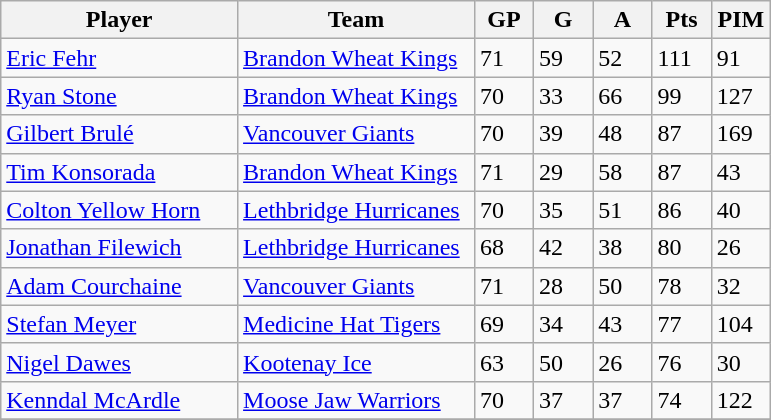<table class="wikitable">
<tr>
<th width="30%">Player</th>
<th width="30%">Team</th>
<th width="7.5%">GP</th>
<th width="7.5%">G</th>
<th width="7.5%">A</th>
<th width="7.5%">Pts</th>
<th width="7.5%">PIM</th>
</tr>
<tr>
<td><a href='#'>Eric Fehr</a></td>
<td><a href='#'>Brandon Wheat Kings</a></td>
<td>71</td>
<td>59</td>
<td>52</td>
<td>111</td>
<td>91</td>
</tr>
<tr>
<td><a href='#'>Ryan Stone</a></td>
<td><a href='#'>Brandon Wheat Kings</a></td>
<td>70</td>
<td>33</td>
<td>66</td>
<td>99</td>
<td>127</td>
</tr>
<tr>
<td><a href='#'>Gilbert Brulé</a></td>
<td><a href='#'>Vancouver Giants</a></td>
<td>70</td>
<td>39</td>
<td>48</td>
<td>87</td>
<td>169</td>
</tr>
<tr>
<td><a href='#'>Tim Konsorada</a></td>
<td><a href='#'>Brandon Wheat Kings</a></td>
<td>71</td>
<td>29</td>
<td>58</td>
<td>87</td>
<td>43</td>
</tr>
<tr>
<td><a href='#'>Colton Yellow Horn</a></td>
<td><a href='#'>Lethbridge Hurricanes</a></td>
<td>70</td>
<td>35</td>
<td>51</td>
<td>86</td>
<td>40</td>
</tr>
<tr>
<td><a href='#'>Jonathan Filewich</a></td>
<td><a href='#'>Lethbridge Hurricanes</a></td>
<td>68</td>
<td>42</td>
<td>38</td>
<td>80</td>
<td>26</td>
</tr>
<tr>
<td><a href='#'>Adam Courchaine</a></td>
<td><a href='#'>Vancouver Giants</a></td>
<td>71</td>
<td>28</td>
<td>50</td>
<td>78</td>
<td>32</td>
</tr>
<tr>
<td><a href='#'>Stefan Meyer</a></td>
<td><a href='#'>Medicine Hat Tigers</a></td>
<td>69</td>
<td>34</td>
<td>43</td>
<td>77</td>
<td>104</td>
</tr>
<tr>
<td><a href='#'>Nigel Dawes</a></td>
<td><a href='#'>Kootenay Ice</a></td>
<td>63</td>
<td>50</td>
<td>26</td>
<td>76</td>
<td>30</td>
</tr>
<tr>
<td><a href='#'>Kenndal McArdle</a></td>
<td><a href='#'>Moose Jaw Warriors</a></td>
<td>70</td>
<td>37</td>
<td>37</td>
<td>74</td>
<td>122</td>
</tr>
<tr>
</tr>
</table>
